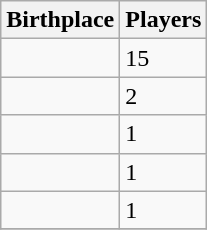<table class="wikitable sortable">
<tr>
<th>Birthplace</th>
<th>Players</th>
</tr>
<tr>
<td></td>
<td>15</td>
</tr>
<tr>
<td></td>
<td>2</td>
</tr>
<tr>
<td></td>
<td>1</td>
</tr>
<tr>
<td></td>
<td>1</td>
</tr>
<tr>
<td></td>
<td>1</td>
</tr>
<tr>
</tr>
</table>
